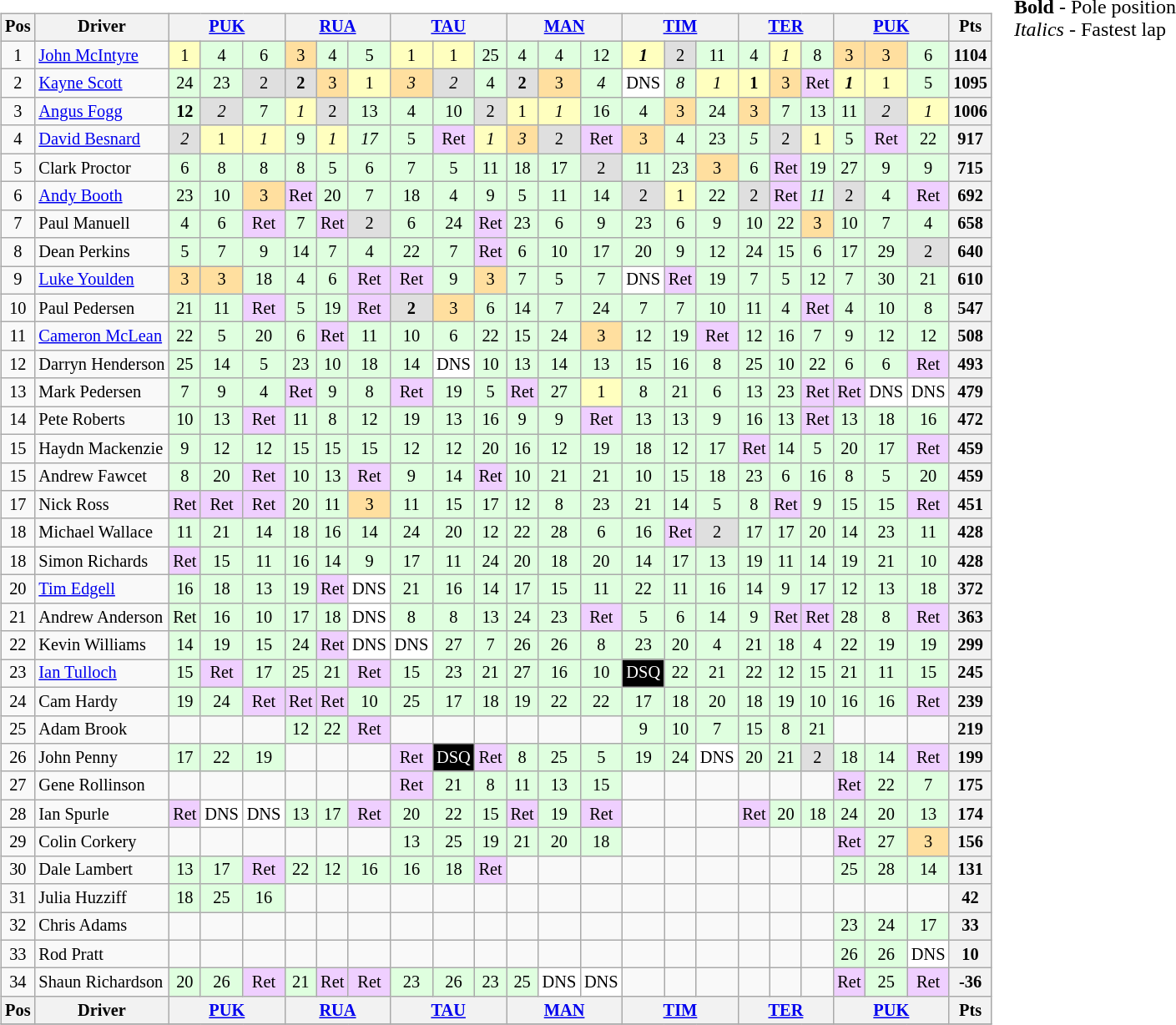<table>
<tr>
<td><br><table class="wikitable" style="font-size: 85%; text-align: center;">
<tr>
<th>Pos</th>
<th>Driver</th>
<th colspan="3"><a href='#'>PUK</a></th>
<th colspan="3"><a href='#'>RUA</a></th>
<th colspan="3"><a href='#'>TAU</a></th>
<th colspan="3"><a href='#'>MAN</a></th>
<th colspan="3"><a href='#'>TIM</a></th>
<th colspan="3"><a href='#'>TER</a></th>
<th colspan="3"><a href='#'>PUK</a></th>
<th>Pts</th>
</tr>
<tr>
<td>1</td>
<td align=left> <a href='#'>John McIntyre</a></td>
<td style="background:#ffffbf;">1</td>
<td style="background:#dfffdf;">4</td>
<td style="background:#dfffdf;">6</td>
<td style="background:#ffdf9f;">3</td>
<td style="background:#dfffdf;">4</td>
<td style="background:#dfffdf;">5</td>
<td style="background:#ffffbf;">1</td>
<td style="background:#ffffbf;">1</td>
<td style="background:#dfffdf;">25</td>
<td style="background:#dfffdf;">4</td>
<td style="background:#dfffdf;">4</td>
<td style="background:#dfffdf;">12</td>
<td style="background:#ffffbf;"><strong><em>1</em></strong></td>
<td style="background:#dfdfdf;">2</td>
<td style="background:#dfffdf;">11</td>
<td style="background:#dfffdf;">4</td>
<td style="background:#ffffbf;"><em>1</em></td>
<td style="background:#dfffdf;">8</td>
<td style="background:#ffdf9f;">3</td>
<td style="background:#ffdf9f;">3</td>
<td style="background:#dfffdf;">6</td>
<th>1104</th>
</tr>
<tr>
<td>2</td>
<td align=left> <a href='#'>Kayne Scott</a></td>
<td style="background:#dfffdf;">24</td>
<td style="background:#dfffdf;">23</td>
<td style="background:#dfdfdf;">2</td>
<td style="background:#dfdfdf;"><strong>2</strong></td>
<td style="background:#ffdf9f;">3</td>
<td style="background:#ffffbf;">1</td>
<td style="background:#ffdf9f;"><em>3</em></td>
<td style="background:#dfdfdf;"><em>2</em></td>
<td style="background:#dfffdf;">4</td>
<td style="background:#dfdfdf;"><strong>2</strong></td>
<td style="background:#ffdf9f;">3</td>
<td style="background:#dfffdf;"><em>4</em></td>
<td style="background:#ffffff;">DNS</td>
<td style="background:#dfffdf;"><em>8</em></td>
<td style="background:#ffffbf;"><em>1</em></td>
<td style="background:#ffffbf;"><strong>1</strong></td>
<td style="background:#ffdf9f;">3</td>
<td style="background:#efcfff;">Ret</td>
<td style="background:#ffffbf;"><strong><em>1</em></strong></td>
<td style="background:#ffffbf;">1</td>
<td style="background:#dfffdf;">5</td>
<th>1095</th>
</tr>
<tr>
<td>3</td>
<td align=left> <a href='#'>Angus Fogg</a></td>
<td style="background:#dfffdf;"><strong>12</strong></td>
<td style="background:#dfdfdf;"><em>2</em></td>
<td style="background:#dfffdf;">7</td>
<td style="background:#ffffbf;"><em>1</em></td>
<td style="background:#dfdfdf;">2</td>
<td style="background:#dfffdf;">13</td>
<td style="background:#dfffdf;">4</td>
<td style="background:#dfffdf;">10</td>
<td style="background:#dfdfdf;">2</td>
<td style="background:#ffffbf;">1</td>
<td style="background:#ffffbf;"><em>1</em></td>
<td style="background:#dfffdf;">16</td>
<td style="background:#dfffdf;">4</td>
<td style="background:#ffdf9f;">3</td>
<td style="background:#dfffdf;">24</td>
<td style="background:#ffdf9f;">3</td>
<td style="background:#dfffdf;">7</td>
<td style="background:#dfffdf;">13</td>
<td style="background:#dfffdf;">11</td>
<td style="background:#dfdfdf;"><em>2</em></td>
<td style="background:#ffffbf;"><em>1</em></td>
<th>1006</th>
</tr>
<tr>
<td>4</td>
<td align=left> <a href='#'>David Besnard</a></td>
<td style="background:#dfdfdf;"><em>2</em></td>
<td style="background:#ffffbf;">1</td>
<td style="background:#ffffbf;"><em>1</em></td>
<td style="background:#dfffdf;">9</td>
<td style="background:#ffffbf;"><em>1</em></td>
<td style="background:#dfffdf;"><em>17</em></td>
<td style="background:#dfffdf;">5</td>
<td style="background:#efcfff;">Ret</td>
<td style="background:#ffffbf;"><em>1</em></td>
<td style="background:#ffdf9f;"><em>3</em></td>
<td style="background:#dfdfdf;">2</td>
<td style="background:#efcfff;">Ret</td>
<td style="background:#ffdf9f;">3</td>
<td style="background:#dfffdf;">4</td>
<td style="background:#dfffdf;">23</td>
<td style="background:#dfffdf;"><em>5</em></td>
<td style="background:#dfdfdf;">2</td>
<td style="background:#ffffbf;">1</td>
<td style="background:#dfffdf;">5</td>
<td style="background:#efcfff;">Ret</td>
<td style="background:#dfffdf;">22</td>
<th>917</th>
</tr>
<tr>
<td>5</td>
<td align=left> Clark Proctor</td>
<td style="background:#dfffdf;">6</td>
<td style="background:#dfffdf;">8</td>
<td style="background:#dfffdf;">8</td>
<td style="background:#dfffdf;">8</td>
<td style="background:#dfffdf;">5</td>
<td style="background:#dfffdf;">6</td>
<td style="background:#dfffdf;">7</td>
<td style="background:#dfffdf;">5</td>
<td style="background:#dfffdf;">11</td>
<td style="background:#dfffdf;">18</td>
<td style="background:#dfffdf;">17</td>
<td style="background:#dfdfdf;">2</td>
<td style="background:#dfffdf;">11</td>
<td style="background:#dfffdf;">23</td>
<td style="background:#ffdf9f;">3</td>
<td style="background:#dfffdf;">6</td>
<td style="background:#efcfff;">Ret</td>
<td style="background:#dfffdf;">19</td>
<td style="background:#dfffdf;">27</td>
<td style="background:#dfffdf;">9</td>
<td style="background:#dfffdf;">9</td>
<th>715</th>
</tr>
<tr>
<td>6</td>
<td align=left> <a href='#'>Andy Booth</a></td>
<td style="background:#dfffdf;">23</td>
<td style="background:#dfffdf;">10</td>
<td style="background:#ffdf9f;">3</td>
<td style="background:#efcfff;">Ret</td>
<td style="background:#dfffdf;">20</td>
<td style="background:#dfffdf;">7</td>
<td style="background:#dfffdf;">18</td>
<td style="background:#dfffdf;">4</td>
<td style="background:#dfffdf;">9</td>
<td style="background:#dfffdf;">5</td>
<td style="background:#dfffdf;">11</td>
<td style="background:#dfffdf;">14</td>
<td style="background:#dfdfdf;">2</td>
<td style="background:#ffffbf;">1</td>
<td style="background:#dfffdf;">22</td>
<td style="background:#dfdfdf;">2</td>
<td style="background:#efcfff;">Ret</td>
<td style="background:#dfffdf;"><em>11</em></td>
<td style="background:#dfdfdf;">2</td>
<td style="background:#dfffdf;">4</td>
<td style="background:#efcfff;">Ret</td>
<th>692</th>
</tr>
<tr>
<td>7</td>
<td align=left> Paul Manuell</td>
<td style="background:#dfffdf;">4</td>
<td style="background:#dfffdf;">6</td>
<td style="background:#efcfff;">Ret</td>
<td style="background:#dfffdf;">7</td>
<td style="background:#efcfff;">Ret</td>
<td style="background:#dfdfdf;">2</td>
<td style="background:#dfffdf;">6</td>
<td style="background:#dfffdf;">24</td>
<td style="background:#efcfff;">Ret</td>
<td style="background:#dfffdf;">23</td>
<td style="background:#dfffdf;">6</td>
<td style="background:#dfffdf;">9</td>
<td style="background:#dfffdf;">23</td>
<td style="background:#dfffdf;">6</td>
<td style="background:#dfffdf;">9</td>
<td style="background:#dfffdf;">10</td>
<td style="background:#dfffdf;">22</td>
<td style="background:#ffdf9f;">3</td>
<td style="background:#dfffdf;">10</td>
<td style="background:#dfffdf;">7</td>
<td style="background:#dfffdf;">4</td>
<th>658</th>
</tr>
<tr>
<td>8</td>
<td align=left> Dean Perkins</td>
<td style="background:#dfffdf;">5</td>
<td style="background:#dfffdf;">7</td>
<td style="background:#dfffdf;">9</td>
<td style="background:#dfffdf;">14</td>
<td style="background:#dfffdf;">7</td>
<td style="background:#dfffdf;">4</td>
<td style="background:#dfffdf;">22</td>
<td style="background:#dfffdf;">7</td>
<td style="background:#efcfff;">Ret</td>
<td style="background:#dfffdf;">6</td>
<td style="background:#dfffdf;">10</td>
<td style="background:#dfffdf;">17</td>
<td style="background:#dfffdf;">20</td>
<td style="background:#dfffdf;">9</td>
<td style="background:#dfffdf;">12</td>
<td style="background:#dfffdf;">24</td>
<td style="background:#dfffdf;">15</td>
<td style="background:#dfffdf;">6</td>
<td style="background:#dfffdf;">17</td>
<td style="background:#dfffdf;">29</td>
<td style="background:#dfdfdf;">2</td>
<th>640</th>
</tr>
<tr>
<td>9</td>
<td align=left> <a href='#'>Luke Youlden</a></td>
<td style="background:#ffdf9f;">3</td>
<td style="background:#ffdf9f;">3</td>
<td style="background:#dfffdf;">18</td>
<td style="background:#dfffdf;">4</td>
<td style="background:#dfffdf;">6</td>
<td style="background:#efcfff;">Ret</td>
<td style="background:#efcfff;">Ret</td>
<td style="background:#dfffdf;">9</td>
<td style="background:#ffdf9f;">3</td>
<td style="background:#dfffdf;">7</td>
<td style="background:#dfffdf;">5</td>
<td style="background:#dfffdf;">7</td>
<td style="background:#ffffff;">DNS</td>
<td style="background:#efcfff;">Ret</td>
<td style="background:#dfffdf;">19</td>
<td style="background:#dfffdf;">7</td>
<td style="background:#dfffdf;">5</td>
<td style="background:#dfffdf;">12</td>
<td style="background:#dfffdf;">7</td>
<td style="background:#dfffdf;">30</td>
<td style="background:#dfffdf;">21</td>
<th>610</th>
</tr>
<tr>
<td>10</td>
<td align=left> Paul Pedersen</td>
<td style="background:#dfffdf;">21</td>
<td style="background:#dfffdf;">11</td>
<td style="background:#efcfff;">Ret</td>
<td style="background:#dfffdf;">5</td>
<td style="background:#dfffdf;">19</td>
<td style="background:#efcfff;">Ret</td>
<td style="background:#dfdfdf;"><strong>2</strong></td>
<td style="background:#ffdf9f;">3</td>
<td style="background:#dfffdf;">6</td>
<td style="background:#dfffdf;">14</td>
<td style="background:#dfffdf;">7</td>
<td style="background:#dfffdf;">24</td>
<td style="background:#dfffdf;">7</td>
<td style="background:#dfffdf;">7</td>
<td style="background:#dfffdf;">10</td>
<td style="background:#dfffdf;">11</td>
<td style="background:#dfffdf;">4</td>
<td style="background:#efcfff;">Ret</td>
<td style="background:#dfffdf;">4</td>
<td style="background:#dfffdf;">10</td>
<td style="background:#dfffdf;">8</td>
<th>547</th>
</tr>
<tr>
<td>11</td>
<td align=left> <a href='#'>Cameron McLean</a></td>
<td style="background:#dfffdf;">22</td>
<td style="background:#dfffdf;">5</td>
<td style="background:#dfffdf;">20</td>
<td style="background:#dfffdf;">6</td>
<td style="background:#efcfff;">Ret</td>
<td style="background:#dfffdf;">11</td>
<td style="background:#dfffdf;">10</td>
<td style="background:#dfffdf;">6</td>
<td style="background:#dfffdf;">22</td>
<td style="background:#dfffdf;">15</td>
<td style="background:#dfffdf;">24</td>
<td style="background:#ffdf9f;">3</td>
<td style="background:#dfffdf;">12</td>
<td style="background:#dfffdf;">19</td>
<td style="background:#efcfff;">Ret</td>
<td style="background:#dfffdf;">12</td>
<td style="background:#dfffdf;">16</td>
<td style="background:#dfffdf;">7</td>
<td style="background:#dfffdf;">9</td>
<td style="background:#dfffdf;">12</td>
<td style="background:#dfffdf;">12</td>
<th>508</th>
</tr>
<tr>
<td>12</td>
<td align=left> Darryn Henderson</td>
<td style="background:#dfffdf;">25</td>
<td style="background:#dfffdf;">14</td>
<td style="background:#dfffdf;">5</td>
<td style="background:#dfffdf;">23</td>
<td style="background:#dfffdf;">10</td>
<td style="background:#dfffdf;">18</td>
<td style="background:#dfffdf;">14</td>
<td style="background:#ffffff;">DNS</td>
<td style="background:#dfffdf;">10</td>
<td style="background:#dfffdf;">13</td>
<td style="background:#dfffdf;">14</td>
<td style="background:#dfffdf;">13</td>
<td style="background:#dfffdf;">15</td>
<td style="background:#dfffdf;">16</td>
<td style="background:#dfffdf;">8</td>
<td style="background:#dfffdf;">25</td>
<td style="background:#dfffdf;">10</td>
<td style="background:#dfffdf;">22</td>
<td style="background:#dfffdf;">6</td>
<td style="background:#dfffdf;">6</td>
<td style="background:#efcfff;">Ret</td>
<th>493</th>
</tr>
<tr>
<td>13</td>
<td align=left> Mark Pedersen</td>
<td style="background:#dfffdf;">7</td>
<td style="background:#dfffdf;">9</td>
<td style="background:#dfffdf;">4</td>
<td style="background:#efcfff;">Ret</td>
<td style="background:#dfffdf;">9</td>
<td style="background:#dfffdf;">8</td>
<td style="background:#efcfff;">Ret</td>
<td style="background:#dfffdf;">19</td>
<td style="background:#dfffdf;">5</td>
<td style="background:#efcfff;">Ret</td>
<td style="background:#dfffdf;">27</td>
<td style="background:#ffffbf;">1</td>
<td style="background:#dfffdf;">8</td>
<td style="background:#dfffdf;">21</td>
<td style="background:#dfffdf;">6</td>
<td style="background:#dfffdf;">13</td>
<td style="background:#dfffdf;">23</td>
<td style="background:#efcfff;">Ret</td>
<td style="background:#efcfff;">Ret</td>
<td style="background:#ffffff;">DNS</td>
<td style="background:#ffffff;">DNS</td>
<th>479</th>
</tr>
<tr>
<td>14</td>
<td align=left> Pete Roberts</td>
<td style="background:#dfffdf;">10</td>
<td style="background:#dfffdf;">13</td>
<td style="background:#efcfff;">Ret</td>
<td style="background:#dfffdf;">11</td>
<td style="background:#dfffdf;">8</td>
<td style="background:#dfffdf;">12</td>
<td style="background:#dfffdf;">19</td>
<td style="background:#dfffdf;">13</td>
<td style="background:#dfffdf;">16</td>
<td style="background:#dfffdf;">9</td>
<td style="background:#dfffdf;">9</td>
<td style="background:#efcfff;">Ret</td>
<td style="background:#dfffdf;">13</td>
<td style="background:#dfffdf;">13</td>
<td style="background:#dfffdf;">9</td>
<td style="background:#dfffdf;">16</td>
<td style="background:#dfffdf;">13</td>
<td style="background:#efcfff;">Ret</td>
<td style="background:#dfffdf;">13</td>
<td style="background:#dfffdf;">18</td>
<td style="background:#dfffdf;">16</td>
<th>472</th>
</tr>
<tr>
<td>15</td>
<td align=left> Haydn Mackenzie</td>
<td style="background:#dfffdf;">9</td>
<td style="background:#dfffdf;">12</td>
<td style="background:#dfffdf;">12</td>
<td style="background:#dfffdf;">15</td>
<td style="background:#dfffdf;">15</td>
<td style="background:#dfffdf;">15</td>
<td style="background:#dfffdf;">12</td>
<td style="background:#dfffdf;">12</td>
<td style="background:#dfffdf;">20</td>
<td style="background:#dfffdf;">16</td>
<td style="background:#dfffdf;">12</td>
<td style="background:#dfffdf;">19</td>
<td style="background:#dfffdf;">18</td>
<td style="background:#dfffdf;">12</td>
<td style="background:#dfffdf;">17</td>
<td style="background:#efcfff;">Ret</td>
<td style="background:#dfffdf;">14</td>
<td style="background:#dfffdf;">5</td>
<td style="background:#dfffdf;">20</td>
<td style="background:#dfffdf;">17</td>
<td style="background:#efcfff;">Ret</td>
<th>459</th>
</tr>
<tr>
<td>15</td>
<td align=left> Andrew Fawcet</td>
<td style="background:#dfffdf;">8</td>
<td style="background:#dfffdf;">20</td>
<td style="background:#efcfff;">Ret</td>
<td style="background:#dfffdf;">10</td>
<td style="background:#dfffdf;">13</td>
<td style="background:#efcfff;">Ret</td>
<td style="background:#dfffdf;">9</td>
<td style="background:#dfffdf;">14</td>
<td style="background:#efcfff;">Ret</td>
<td style="background:#dfffdf;">10</td>
<td style="background:#dfffdf;">21</td>
<td style="background:#dfffdf;">21</td>
<td style="background:#dfffdf;">10</td>
<td style="background:#dfffdf;">15</td>
<td style="background:#dfffdf;">18</td>
<td style="background:#dfffdf;">23</td>
<td style="background:#dfffdf;">6</td>
<td style="background:#dfffdf;">16</td>
<td style="background:#dfffdf;">8</td>
<td style="background:#dfffdf;">5</td>
<td style="background:#dfffdf;">20</td>
<th>459</th>
</tr>
<tr>
<td>17</td>
<td align=left> Nick Ross</td>
<td style="background:#efcfff;">Ret</td>
<td style="background:#efcfff;">Ret</td>
<td style="background:#efcfff;">Ret</td>
<td style="background:#dfffdf;">20</td>
<td style="background:#dfffdf;">11</td>
<td style="background:#ffdf9f;">3</td>
<td style="background:#dfffdf;">11</td>
<td style="background:#dfffdf;">15</td>
<td style="background:#dfffdf;">17</td>
<td style="background:#dfffdf;">12</td>
<td style="background:#dfffdf;">8</td>
<td style="background:#dfffdf;">23</td>
<td style="background:#dfffdf;">21</td>
<td style="background:#dfffdf;">14</td>
<td style="background:#dfffdf;">5</td>
<td style="background:#dfffdf;">8</td>
<td style="background:#efcfff;">Ret</td>
<td style="background:#dfffdf;">9</td>
<td style="background:#dfffdf;">15</td>
<td style="background:#dfffdf;">15</td>
<td style="background:#efcfff;">Ret</td>
<th>451</th>
</tr>
<tr>
<td>18</td>
<td align=left> Michael Wallace</td>
<td style="background:#dfffdf;">11</td>
<td style="background:#dfffdf;">21</td>
<td style="background:#dfffdf;">14</td>
<td style="background:#dfffdf;">18</td>
<td style="background:#dfffdf;">16</td>
<td style="background:#dfffdf;">14</td>
<td style="background:#dfffdf;">24</td>
<td style="background:#dfffdf;">20</td>
<td style="background:#dfffdf;">12</td>
<td style="background:#dfffdf;">22</td>
<td style="background:#dfffdf;">28</td>
<td style="background:#dfffdf;">6</td>
<td style="background:#dfffdf;">16</td>
<td style="background:#efcfff;">Ret</td>
<td style="background:#dfdfdf;">2</td>
<td style="background:#dfffdf;">17</td>
<td style="background:#dfffdf;">17</td>
<td style="background:#dfffdf;">20</td>
<td style="background:#dfffdf;">14</td>
<td style="background:#dfffdf;">23</td>
<td style="background:#dfffdf;">11</td>
<th>428</th>
</tr>
<tr>
<td>18</td>
<td align=left> Simon Richards</td>
<td style="background:#efcfff;">Ret</td>
<td style="background:#dfffdf;">15</td>
<td style="background:#dfffdf;">11</td>
<td style="background:#dfffdf;">16</td>
<td style="background:#dfffdf;">14</td>
<td style="background:#dfffdf;">9</td>
<td style="background:#dfffdf;">17</td>
<td style="background:#dfffdf;">11</td>
<td style="background:#dfffdf;">24</td>
<td style="background:#dfffdf;">20</td>
<td style="background:#dfffdf;">18</td>
<td style="background:#dfffdf;">20</td>
<td style="background:#dfffdf;">14</td>
<td style="background:#dfffdf;">17</td>
<td style="background:#dfffdf;">13</td>
<td style="background:#dfffdf;">19</td>
<td style="background:#dfffdf;">11</td>
<td style="background:#dfffdf;">14</td>
<td style="background:#dfffdf;">19</td>
<td style="background:#dfffdf;">21</td>
<td style="background:#dfffdf;">10</td>
<th>428</th>
</tr>
<tr>
<td>20</td>
<td align=left> <a href='#'>Tim Edgell</a></td>
<td style="background:#dfffdf;">16</td>
<td style="background:#dfffdf;">18</td>
<td style="background:#dfffdf;">13</td>
<td style="background:#dfffdf;">19</td>
<td style="background:#efcfff;">Ret</td>
<td style="background:#ffffff;">DNS</td>
<td style="background:#dfffdf;">21</td>
<td style="background:#dfffdf;">16</td>
<td style="background:#dfffdf;">14</td>
<td style="background:#dfffdf;">17</td>
<td style="background:#dfffdf;">15</td>
<td style="background:#dfffdf;">11</td>
<td style="background:#dfffdf;">22</td>
<td style="background:#dfffdf;">11</td>
<td style="background:#dfffdf;">16</td>
<td style="background:#dfffdf;">14</td>
<td style="background:#dfffdf;">9</td>
<td style="background:#dfffdf;">17</td>
<td style="background:#dfffdf;">12</td>
<td style="background:#dfffdf;">13</td>
<td style="background:#dfffdf;">18</td>
<th>372</th>
</tr>
<tr>
<td>21</td>
<td align=left> Andrew Anderson</td>
<td style="background:#dfffdf;">Ret</td>
<td style="background:#dfffdf;">16</td>
<td style="background:#dfffdf;">10</td>
<td style="background:#dfffdf;">17</td>
<td style="background:#dfffdf;">18</td>
<td style="background:#ffffff;">DNS</td>
<td style="background:#dfffdf;">8</td>
<td style="background:#dfffdf;">8</td>
<td style="background:#dfffdf;">13</td>
<td style="background:#dfffdf;">24</td>
<td style="background:#dfffdf;">23</td>
<td style="background:#efcfff;">Ret</td>
<td style="background:#dfffdf;">5</td>
<td style="background:#dfffdf;">6</td>
<td style="background:#dfffdf;">14</td>
<td style="background:#dfffdf;">9</td>
<td style="background:#efcfff;">Ret</td>
<td style="background:#efcfff;">Ret</td>
<td style="background:#dfffdf;">28</td>
<td style="background:#dfffdf;">8</td>
<td style="background:#efcfff;">Ret</td>
<th>363</th>
</tr>
<tr>
<td>22</td>
<td align=left> Kevin Williams</td>
<td style="background:#dfffdf;">14</td>
<td style="background:#dfffdf;">19</td>
<td style="background:#dfffdf;">15</td>
<td style="background:#dfffdf;">24</td>
<td style="background:#efcfff;">Ret</td>
<td style="background:#ffffff;">DNS</td>
<td style="background:#ffffff;">DNS</td>
<td style="background:#dfffdf;">27</td>
<td style="background:#dfffdf;">7</td>
<td style="background:#dfffdf;">26</td>
<td style="background:#dfffdf;">26</td>
<td style="background:#dfffdf;">8</td>
<td style="background:#dfffdf;">23</td>
<td style="background:#dfffdf;">20</td>
<td style="background:#dfffdf;">4</td>
<td style="background:#dfffdf;">21</td>
<td style="background:#dfffdf;">18</td>
<td style="background:#dfffdf;">4</td>
<td style="background:#dfffdf;">22</td>
<td style="background:#dfffdf;">19</td>
<td style="background:#dfffdf;">19</td>
<th>299</th>
</tr>
<tr>
<td>23</td>
<td align=left> <a href='#'>Ian Tulloch</a></td>
<td style="background:#dfffdf;">15</td>
<td style="background:#efcfff;">Ret</td>
<td style="background:#dfffdf;">17</td>
<td style="background:#dfffdf;">25</td>
<td style="background:#dfffdf;">21</td>
<td style="background:#efcfff;">Ret</td>
<td style="background:#dfffdf;">15</td>
<td style="background:#dfffdf;">23</td>
<td style="background:#dfffdf;">21</td>
<td style="background:#dfffdf;">27</td>
<td style="background:#dfffdf;">16</td>
<td style="background:#dfffdf;">10</td>
<td style="background:#000000; color:white">DSQ</td>
<td style="background:#dfffdf;">22</td>
<td style="background:#dfffdf;">21</td>
<td style="background:#dfffdf;">22</td>
<td style="background:#dfffdf;">12</td>
<td style="background:#dfffdf;">15</td>
<td style="background:#dfffdf;">21</td>
<td style="background:#dfffdf;">11</td>
<td style="background:#dfffdf;">15</td>
<th>245</th>
</tr>
<tr>
<td>24</td>
<td align=left> Cam Hardy</td>
<td style="background:#dfffdf;">19</td>
<td style="background:#dfffdf;">24</td>
<td style="background:#efcfff;">Ret</td>
<td style="background:#efcfff;">Ret</td>
<td style="background:#efcfff;">Ret</td>
<td style="background:#dfffdf;">10</td>
<td style="background:#dfffdf;">25</td>
<td style="background:#dfffdf;">17</td>
<td style="background:#dfffdf;">18</td>
<td style="background:#dfffdf;">19</td>
<td style="background:#dfffdf;">22</td>
<td style="background:#dfffdf;">22</td>
<td style="background:#dfffdf;">17</td>
<td style="background:#dfffdf;">18</td>
<td style="background:#dfffdf;">20</td>
<td style="background:#dfffdf;">18</td>
<td style="background:#dfffdf;">19</td>
<td style="background:#dfffdf;">10</td>
<td style="background:#dfffdf;">16</td>
<td style="background:#dfffdf;">16</td>
<td style="background:#efcfff;">Ret</td>
<th>239</th>
</tr>
<tr>
<td>25</td>
<td align=left> Adam Brook</td>
<td></td>
<td></td>
<td></td>
<td style="background:#dfffdf;">12</td>
<td style="background:#dfffdf;">22</td>
<td style="background:#efcfff;">Ret</td>
<td></td>
<td></td>
<td></td>
<td></td>
<td></td>
<td></td>
<td style="background:#dfffdf;">9</td>
<td style="background:#dfffdf;">10</td>
<td style="background:#dfffdf;">7</td>
<td style="background:#dfffdf;">15</td>
<td style="background:#dfffdf;">8</td>
<td style="background:#dfffdf;">21</td>
<td></td>
<td></td>
<td></td>
<th>219</th>
</tr>
<tr>
<td>26</td>
<td align=left> John Penny</td>
<td style="background:#dfffdf;">17</td>
<td style="background:#dfffdf;">22</td>
<td style="background:#dfffdf;">19</td>
<td></td>
<td></td>
<td></td>
<td style="background:#efcfff;">Ret</td>
<td style="background:#000000; color:white">DSQ</td>
<td style="background:#efcfff;">Ret</td>
<td style="background:#dfffdf;">8</td>
<td style="background:#dfffdf;">25</td>
<td style="background:#dfffdf;">5</td>
<td style="background:#dfffdf;">19</td>
<td style="background:#dfffdf;">24</td>
<td style="background:#ffffff;">DNS</td>
<td style="background:#dfffdf;">20</td>
<td style="background:#dfffdf;">21</td>
<td style="background:#dfdfdf;">2</td>
<td style="background:#dfffdf;">18</td>
<td style="background:#dfffdf;">14</td>
<td style="background:#efcfff;">Ret</td>
<th>199</th>
</tr>
<tr>
<td>27</td>
<td align=left> Gene Rollinson</td>
<td></td>
<td></td>
<td></td>
<td></td>
<td></td>
<td></td>
<td style="background:#efcfff;">Ret</td>
<td style="background:#dfffdf;">21</td>
<td style="background:#dfffdf;">8</td>
<td style="background:#dfffdf;">11</td>
<td style="background:#dfffdf;">13</td>
<td style="background:#dfffdf;">15</td>
<td></td>
<td></td>
<td></td>
<td></td>
<td></td>
<td></td>
<td style="background:#efcfff;">Ret</td>
<td style="background:#dfffdf;">22</td>
<td style="background:#dfffdf;">7</td>
<th>175</th>
</tr>
<tr>
<td>28</td>
<td align=left> Ian Spurle</td>
<td style="background:#efcfff;">Ret</td>
<td style="background:#ffffff;">DNS</td>
<td style="background:#ffffff;">DNS</td>
<td style="background:#dfffdf;">13</td>
<td style="background:#dfffdf;">17</td>
<td style="background:#efcfff;">Ret</td>
<td style="background:#dfffdf;">20</td>
<td style="background:#dfffdf;">22</td>
<td style="background:#dfffdf;">15</td>
<td style="background:#efcfff;">Ret</td>
<td style="background:#dfffdf;">19</td>
<td style="background:#efcfff;">Ret</td>
<td></td>
<td></td>
<td></td>
<td style="background:#efcfff;">Ret</td>
<td style="background:#dfffdf;">20</td>
<td style="background:#dfffdf;">18</td>
<td style="background:#dfffdf;">24</td>
<td style="background:#dfffdf;">20</td>
<td style="background:#dfffdf;">13</td>
<th>174</th>
</tr>
<tr>
<td>29</td>
<td align=left> Colin Corkery</td>
<td></td>
<td></td>
<td></td>
<td></td>
<td></td>
<td></td>
<td style="background:#dfffdf;">13</td>
<td style="background:#dfffdf;">25</td>
<td style="background:#dfffdf;">19</td>
<td style="background:#dfffdf;">21</td>
<td style="background:#dfffdf;">20</td>
<td style="background:#dfffdf;">18</td>
<td></td>
<td></td>
<td></td>
<td></td>
<td></td>
<td></td>
<td style="background:#efcfff;">Ret</td>
<td style="background:#dfffdf;">27</td>
<td style="background:#ffdf9f;">3</td>
<th>156</th>
</tr>
<tr>
<td>30</td>
<td align=left> Dale Lambert</td>
<td style="background:#dfffdf;">13</td>
<td style="background:#dfffdf;">17</td>
<td style="background:#efcfff;">Ret</td>
<td style="background:#dfffdf;">22</td>
<td style="background:#dfffdf;">12</td>
<td style="background:#dfffdf;">16</td>
<td style="background:#dfffdf;">16</td>
<td style="background:#dfffdf;">18</td>
<td style="background:#efcfff;">Ret</td>
<td></td>
<td></td>
<td></td>
<td></td>
<td></td>
<td></td>
<td></td>
<td></td>
<td></td>
<td style="background:#dfffdf;">25</td>
<td style="background:#dfffdf;">28</td>
<td style="background:#dfffdf;">14</td>
<th>131</th>
</tr>
<tr>
<td>31</td>
<td align=left> Julia Huzziff</td>
<td style="background:#dfffdf;">18</td>
<td style="background:#dfffdf;">25</td>
<td style="background:#dfffdf;">16</td>
<td></td>
<td></td>
<td></td>
<td></td>
<td></td>
<td></td>
<td></td>
<td></td>
<td></td>
<td></td>
<td></td>
<td></td>
<td></td>
<td></td>
<td></td>
<td></td>
<td></td>
<td></td>
<th>42</th>
</tr>
<tr>
<td>32</td>
<td align=left> Chris Adams</td>
<td></td>
<td></td>
<td></td>
<td></td>
<td></td>
<td></td>
<td></td>
<td></td>
<td></td>
<td></td>
<td></td>
<td></td>
<td></td>
<td></td>
<td></td>
<td></td>
<td></td>
<td></td>
<td style="background:#dfffdf;">23</td>
<td style="background:#dfffdf;">24</td>
<td style="background:#dfffdf;">17</td>
<th>33</th>
</tr>
<tr>
<td>33</td>
<td align=left> Rod Pratt</td>
<td></td>
<td></td>
<td></td>
<td></td>
<td></td>
<td></td>
<td></td>
<td></td>
<td></td>
<td></td>
<td></td>
<td></td>
<td></td>
<td></td>
<td></td>
<td></td>
<td></td>
<td></td>
<td style="background:#dfffdf;">26</td>
<td style="background:#dfffdf;">26</td>
<td style="background:#ffffff;">DNS</td>
<th>10</th>
</tr>
<tr>
<td>34</td>
<td align=left> Shaun Richardson</td>
<td style="background:#dfffdf;">20</td>
<td style="background:#dfffdf;">26</td>
<td style="background:#efcfff;">Ret</td>
<td style="background:#dfffdf;">21</td>
<td style="background:#efcfff;">Ret</td>
<td style="background:#efcfff;">Ret</td>
<td style="background:#dfffdf;">23</td>
<td style="background:#dfffdf;">26</td>
<td style="background:#dfffdf;">23</td>
<td style="background:#dfffdf;">25</td>
<td style="background:#ffffff;">DNS</td>
<td style="background:#ffffff;">DNS</td>
<td></td>
<td></td>
<td></td>
<td></td>
<td></td>
<td></td>
<td style="background:#efcfff;">Ret</td>
<td style="background:#dfffdf;">25</td>
<td style="background:#efcfff;">Ret</td>
<th>-36</th>
</tr>
<tr>
<th>Pos</th>
<th>Driver</th>
<th colspan="3"><a href='#'>PUK</a></th>
<th colspan="3"><a href='#'>RUA</a></th>
<th colspan="3"><a href='#'>TAU</a></th>
<th colspan="3"><a href='#'>MAN</a></th>
<th colspan="3"><a href='#'>TIM</a></th>
<th colspan="3"><a href='#'>TER</a></th>
<th colspan="3"><a href='#'>PUK</a></th>
<th>Pts</th>
</tr>
<tr>
</tr>
</table>
</td>
<td valign="top"><br>
<span><strong>Bold</strong> - Pole position<br>
<em>Italics</em> - Fastest lap</span></td>
</tr>
</table>
